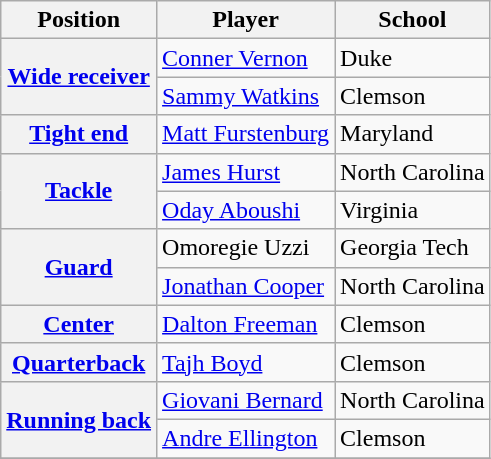<table class="wikitable">
<tr>
<th>Position</th>
<th>Player</th>
<th>School</th>
</tr>
<tr>
<th rowspan="2"><a href='#'>Wide receiver</a></th>
<td><a href='#'>Conner Vernon</a></td>
<td>Duke</td>
</tr>
<tr>
<td><a href='#'>Sammy Watkins</a></td>
<td>Clemson</td>
</tr>
<tr>
<th rowspan="1"><a href='#'>Tight end</a></th>
<td><a href='#'>Matt Furstenburg</a></td>
<td>Maryland</td>
</tr>
<tr>
<th rowspan="2"><a href='#'>Tackle</a></th>
<td><a href='#'>James Hurst</a></td>
<td>North Carolina</td>
</tr>
<tr>
<td><a href='#'>Oday Aboushi</a></td>
<td>Virginia</td>
</tr>
<tr>
<th rowspan="2"><a href='#'>Guard</a></th>
<td>Omoregie Uzzi</td>
<td>Georgia Tech</td>
</tr>
<tr>
<td><a href='#'>Jonathan Cooper</a></td>
<td>North Carolina</td>
</tr>
<tr>
<th rowspan="1"><a href='#'>Center</a></th>
<td><a href='#'>Dalton Freeman</a></td>
<td>Clemson</td>
</tr>
<tr>
<th rowspan="1"><a href='#'>Quarterback</a></th>
<td><a href='#'>Tajh Boyd</a></td>
<td>Clemson</td>
</tr>
<tr>
<th rowspan="2"><a href='#'>Running back</a></th>
<td><a href='#'>Giovani Bernard</a></td>
<td>North Carolina</td>
</tr>
<tr>
<td><a href='#'>Andre Ellington</a></td>
<td>Clemson</td>
</tr>
<tr>
</tr>
</table>
